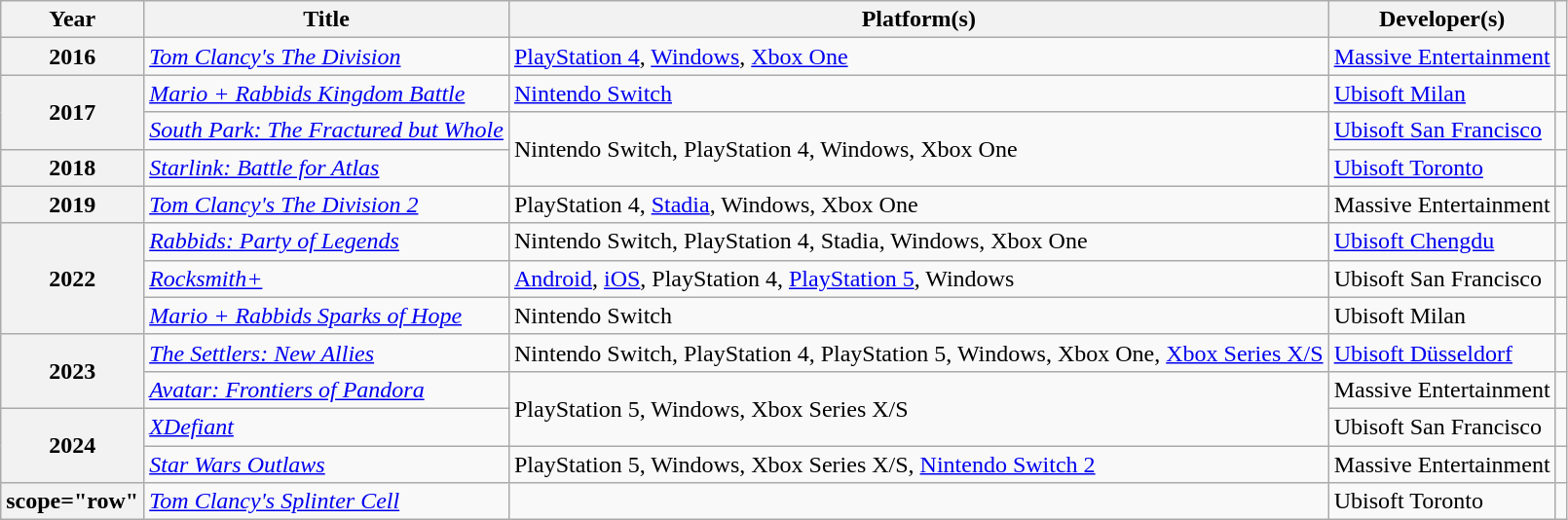<table class="wikitable sortable plainrowheaders">
<tr>
<th scope="col">Year</th>
<th scope="col">Title</th>
<th scope="col">Platform(s)</th>
<th scope="col">Developer(s)</th>
<th scope="col" class="unsortable"></th>
</tr>
<tr>
<th scope="row">2016</th>
<td><em><a href='#'>Tom Clancy's The Division</a></em></td>
<td><a href='#'>PlayStation 4</a>, <a href='#'>Windows</a>, <a href='#'>Xbox One</a></td>
<td><a href='#'>Massive Entertainment</a></td>
<td></td>
</tr>
<tr>
<th scope="row" rowspan="2">2017</th>
<td><em><a href='#'>Mario + Rabbids Kingdom Battle</a></em></td>
<td><a href='#'>Nintendo Switch</a></td>
<td><a href='#'>Ubisoft Milan</a></td>
<td></td>
</tr>
<tr>
<td><em><a href='#'>South Park: The Fractured but Whole</a></em></td>
<td rowspan="2">Nintendo Switch, PlayStation 4, Windows, Xbox One</td>
<td><a href='#'>Ubisoft San Francisco</a></td>
<td></td>
</tr>
<tr>
<th scope="row">2018</th>
<td><em><a href='#'>Starlink: Battle for Atlas</a></em></td>
<td><a href='#'>Ubisoft Toronto</a></td>
<td></td>
</tr>
<tr>
<th scope="row">2019</th>
<td><em><a href='#'>Tom Clancy's The Division 2</a></em></td>
<td>PlayStation 4, <a href='#'>Stadia</a>, Windows, Xbox One</td>
<td>Massive Entertainment</td>
<td></td>
</tr>
<tr>
<th scope="row" rowspan="3">2022</th>
<td><em><a href='#'>Rabbids: Party of Legends</a></em></td>
<td>Nintendo Switch, PlayStation 4, Stadia, Windows, Xbox One</td>
<td><a href='#'>Ubisoft Chengdu</a></td>
<td></td>
</tr>
<tr>
<td><em><a href='#'>Rocksmith+</a></em></td>
<td><a href='#'>Android</a>, <a href='#'>iOS</a>, PlayStation 4, <a href='#'>PlayStation 5</a>, Windows</td>
<td>Ubisoft San Francisco</td>
<td></td>
</tr>
<tr>
<td><em><a href='#'>Mario + Rabbids Sparks of Hope</a></em></td>
<td>Nintendo Switch</td>
<td>Ubisoft Milan</td>
<td></td>
</tr>
<tr>
<th scope="row" rowspan="2">2023</th>
<td><em><a href='#'>The Settlers: New Allies</a></em></td>
<td>Nintendo Switch, PlayStation 4, PlayStation 5, Windows, Xbox One, <a href='#'>Xbox Series X/S</a></td>
<td><a href='#'>Ubisoft Düsseldorf</a></td>
<td></td>
</tr>
<tr>
<td><em><a href='#'>Avatar: Frontiers of Pandora</a></em></td>
<td rowspan="2">PlayStation 5, Windows, Xbox Series X/S</td>
<td>Massive Entertainment</td>
<td></td>
</tr>
<tr>
<th scope="row" rowspan="2">2024</th>
<td><em><a href='#'>XDefiant</a></em></td>
<td>Ubisoft San Francisco</td>
<td></td>
</tr>
<tr>
<td><em><a href='#'>Star Wars Outlaws</a></em></td>
<td rowspan="1">PlayStation 5, Windows, Xbox Series X/S, <a href='#'>Nintendo Switch 2</a></td>
<td>Massive Entertainment</td>
<td></td>
</tr>
<tr>
<th>scope="row" </th>
<td><em><a href='#'>Tom Clancy's Splinter Cell</a></em></td>
<td></td>
<td>Ubisoft Toronto</td>
<td></td>
</tr>
</table>
